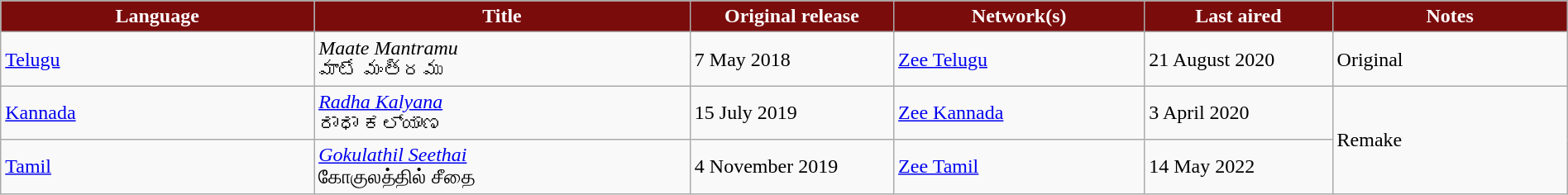<table class="wikitable" style="width: 100%; margin-right: 0;">
<tr style="color:white">
<th style="background:#7b0c0c; width:20%;">Language</th>
<th style="background:#7b0c0c; width:24%;">Title</th>
<th style="background:#7b0c0c; width:13%;">Original release</th>
<th style="background:#7b0c0c; width:16%;">Network(s)</th>
<th style="background:#7b0c0c; width:12%;">Last aired</th>
<th style="background:#7b0c0c; width:18%;">Notes</th>
</tr>
<tr>
<td><a href='#'>Telugu</a></td>
<td><em>Maate Mantramu</em> <br> మాటే మంత్రము</td>
<td>7 May 2018</td>
<td><a href='#'>Zee Telugu</a></td>
<td>21 August 2020</td>
<td>Original</td>
</tr>
<tr>
<td><a href='#'>Kannada</a></td>
<td><em><a href='#'>Radha Kalyana</a></em> <br> ರಾಧಾ ಕಲ್ಯಾಣ</td>
<td>15 July 2019</td>
<td><a href='#'>Zee Kannada</a></td>
<td>3 April 2020</td>
<td rowspan="2">Remake</td>
</tr>
<tr>
<td><a href='#'>Tamil</a></td>
<td><em><a href='#'>Gokulathil Seethai</a></em> <br> கோகுலத்தில் சீதை</td>
<td>4 November 2019</td>
<td><a href='#'>Zee Tamil</a></td>
<td>14 May 2022</td>
</tr>
</table>
